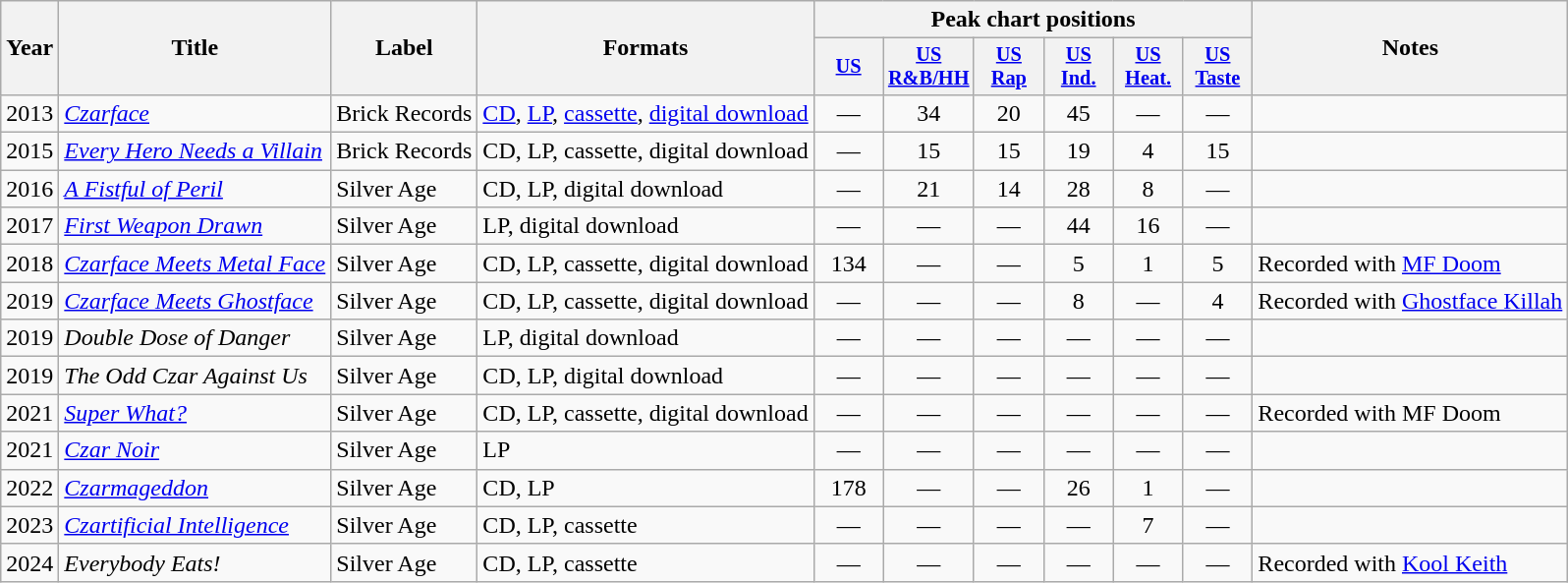<table class="wikitable plainrowheaders">
<tr>
<th scope="col" rowspan="2">Year</th>
<th scope="col" rowspan="2">Title</th>
<th scope="col" rowspan="2">Label</th>
<th scope="col" rowspan="2">Formats</th>
<th scope="col" colspan="6">Peak chart positions</th>
<th scope="col" rowspan="2">Notes</th>
</tr>
<tr>
<th style="width:3em;font-size:85%;"><a href='#'>US</a><br></th>
<th style="width:3em;font-size:85%;"><a href='#'>US<br>R&B/HH</a><br></th>
<th style="width:3em;font-size:85%;"><a href='#'>US<br>Rap</a><br></th>
<th style="width:3em;font-size:85%;"><a href='#'>US<br>Ind.</a><br></th>
<th style="width:3em;font-size:85%;"><a href='#'>US<br>Heat.</a><br></th>
<th style="width:3em;font-size:85%;"><a href='#'>US<br>Taste</a><br></th>
</tr>
<tr>
<td>2013</td>
<td><a href='#'><em>Czarface</em></a></td>
<td>Brick Records</td>
<td><a href='#'>CD</a>, <a href='#'>LP</a>, <a href='#'>cassette</a>, <a href='#'>digital download</a></td>
<td style="text-align:center;">—</td>
<td style="text-align:center;">34</td>
<td style="text-align:center;">20</td>
<td style="text-align:center;">45</td>
<td style="text-align:center;">—</td>
<td style="text-align:center;">—</td>
<td></td>
</tr>
<tr>
<td>2015</td>
<td><em><a href='#'>Every Hero Needs a Villain</a></em></td>
<td>Brick Records</td>
<td>CD, LP, cassette, digital download</td>
<td style="text-align:center;">—</td>
<td style="text-align:center;">15</td>
<td style="text-align:center;">15</td>
<td style="text-align:center;">19</td>
<td style="text-align:center;">4</td>
<td style="text-align:center;">15</td>
<td></td>
</tr>
<tr>
<td>2016</td>
<td><em><a href='#'>A Fistful of Peril</a></em></td>
<td>Silver Age</td>
<td>CD, LP, digital download</td>
<td style="text-align:center;">—</td>
<td style="text-align:center;">21</td>
<td style="text-align:center;">14</td>
<td style="text-align:center;">28</td>
<td style="text-align:center;">8</td>
<td style="text-align:center;">—</td>
<td></td>
</tr>
<tr>
<td>2017</td>
<td><em><a href='#'>First Weapon Drawn</a></em></td>
<td>Silver Age</td>
<td>LP, digital download</td>
<td style="text-align:center;">—</td>
<td style="text-align:center;">—</td>
<td style="text-align:center;">—</td>
<td style="text-align:center;">44</td>
<td style="text-align:center;">16</td>
<td style="text-align:center;">—</td>
<td></td>
</tr>
<tr>
<td>2018</td>
<td><em><a href='#'>Czarface Meets Metal Face</a></em></td>
<td>Silver Age</td>
<td>CD, LP, cassette, digital download</td>
<td style="text-align:center;">134</td>
<td style="text-align:center;">—</td>
<td style="text-align:center;">—</td>
<td style="text-align:center;">5</td>
<td style="text-align:center;">1</td>
<td style="text-align:center;">5</td>
<td>Recorded with <a href='#'>MF Doom</a></td>
</tr>
<tr>
<td>2019</td>
<td><em><a href='#'>Czarface Meets Ghostface</a></em></td>
<td>Silver Age</td>
<td>CD, LP, cassette, digital download</td>
<td style="text-align:center;">—</td>
<td style="text-align:center;">—</td>
<td style="text-align:center;">—</td>
<td style="text-align:center;">8</td>
<td style="text-align:center;">—</td>
<td style="text-align:center;">4</td>
<td>Recorded with <a href='#'>Ghostface Killah</a></td>
</tr>
<tr>
<td>2019</td>
<td><em>Double Dose of Danger</em></td>
<td>Silver Age</td>
<td>LP, digital download</td>
<td style="text-align:center;">—</td>
<td style="text-align:center;">—</td>
<td style="text-align:center;">—</td>
<td style="text-align:center;">—</td>
<td style="text-align:center;">—</td>
<td style="text-align:center;">—</td>
<td></td>
</tr>
<tr>
<td>2019</td>
<td><em>The Odd Czar Against Us</em></td>
<td>Silver Age</td>
<td>CD, LP, digital download</td>
<td style="text-align:center;">—</td>
<td style="text-align:center;">—</td>
<td style="text-align:center;">—</td>
<td style="text-align:center;">—</td>
<td style="text-align:center;">—</td>
<td style="text-align:center;">—</td>
<td></td>
</tr>
<tr>
<td>2021</td>
<td><em><a href='#'>Super What?</a></em></td>
<td>Silver Age</td>
<td>CD, LP, cassette, digital download</td>
<td style="text-align:center;">—</td>
<td style="text-align:center;">—</td>
<td style="text-align:center;">—</td>
<td style="text-align:center;">—</td>
<td style="text-align:center;">—</td>
<td style="text-align:center;">—</td>
<td>Recorded with MF Doom</td>
</tr>
<tr>
<td>2021</td>
<td><em><a href='#'>Czar Noir</a></em></td>
<td>Silver Age</td>
<td>LP</td>
<td style="text-align:center;">—</td>
<td style="text-align:center;">—</td>
<td style="text-align:center;">—</td>
<td style="text-align:center;">—</td>
<td style="text-align:center;">—</td>
<td style="text-align:center;">—</td>
<td></td>
</tr>
<tr>
<td>2022</td>
<td><em><a href='#'>Czarmageddon</a></em></td>
<td>Silver Age</td>
<td>CD, LP</td>
<td style="text-align:center;">178</td>
<td style="text-align:center;">—</td>
<td style="text-align:center;">—</td>
<td style="text-align:center;">26</td>
<td style="text-align:center;">1</td>
<td style="text-align:center;">—</td>
<td></td>
</tr>
<tr>
<td>2023</td>
<td><em><a href='#'>Czartificial Intelligence</a></em></td>
<td>Silver Age</td>
<td>CD, LP, cassette</td>
<td style="text-align:center;">—</td>
<td style="text-align:center;">—</td>
<td style="text-align:center;">—</td>
<td style="text-align:center;">—</td>
<td style="text-align:center;">7</td>
<td style="text-align:center;">—</td>
</tr>
<tr>
<td>2024</td>
<td><em>Everybody Eats!</em></td>
<td>Silver Age</td>
<td>CD, LP, cassette</td>
<td style="text-align:center;">—</td>
<td style="text-align:center;">—</td>
<td style="text-align:center;">—</td>
<td style="text-align:center;">—</td>
<td style="text-align:center;">—</td>
<td style="text-align:center;">—</td>
<td>Recorded with <a href='#'>Kool Keith</a></td>
</tr>
</table>
